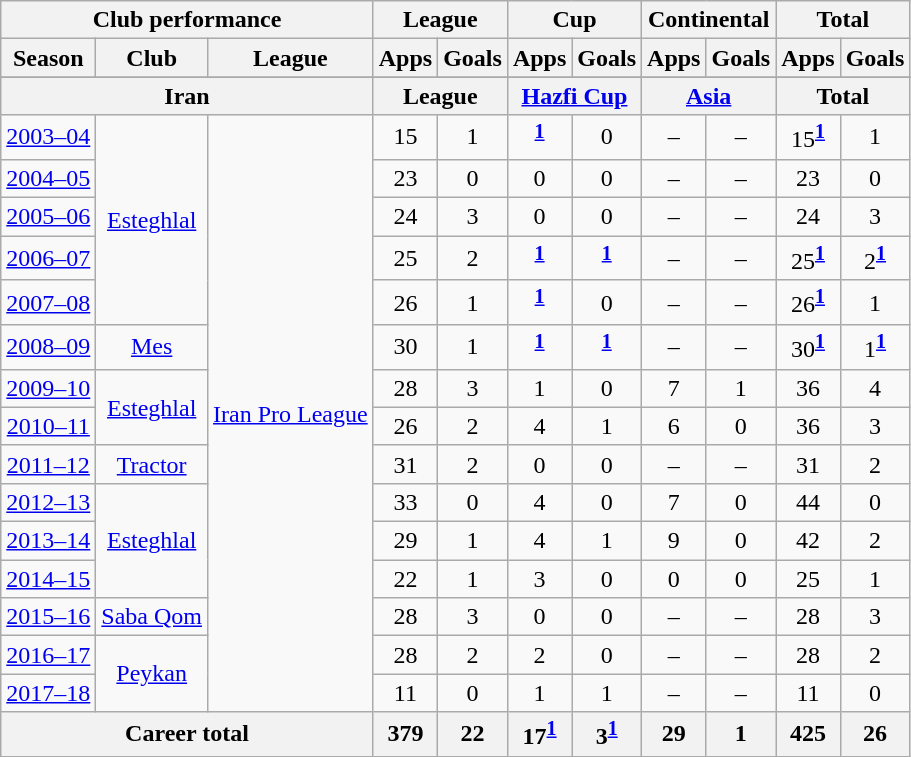<table class="wikitable" style="text-align:center">
<tr>
<th colspan=3>Club performance</th>
<th colspan=2>League</th>
<th colspan=2>Cup</th>
<th colspan=2>Continental</th>
<th colspan=2>Total</th>
</tr>
<tr>
<th>Season</th>
<th>Club</th>
<th>League</th>
<th>Apps</th>
<th>Goals</th>
<th>Apps</th>
<th>Goals</th>
<th>Apps</th>
<th>Goals</th>
<th>Apps</th>
<th>Goals</th>
</tr>
<tr>
</tr>
<tr>
<th colspan=3>Iran</th>
<th colspan=2>League</th>
<th colspan=2><a href='#'>Hazfi Cup</a></th>
<th colspan=2><a href='#'>Asia</a></th>
<th colspan=2>Total</th>
</tr>
<tr>
<td><a href='#'>2003–04</a></td>
<td rowspan="5"><a href='#'>Esteghlal</a></td>
<td rowspan="15"><a href='#'>Iran Pro League</a></td>
<td>15</td>
<td>1</td>
<td><sup><strong><a href='#'>1</a></strong></sup></td>
<td>0</td>
<td>–</td>
<td>–</td>
<td>15<sup><strong><a href='#'>1</a></strong></sup></td>
<td>1</td>
</tr>
<tr>
<td><a href='#'>2004–05</a></td>
<td>23</td>
<td>0</td>
<td>0</td>
<td>0</td>
<td>–</td>
<td>–</td>
<td>23</td>
<td>0</td>
</tr>
<tr>
<td><a href='#'>2005–06</a></td>
<td>24</td>
<td>3</td>
<td>0</td>
<td>0</td>
<td>–</td>
<td>–</td>
<td>24</td>
<td>3</td>
</tr>
<tr>
<td><a href='#'>2006–07</a></td>
<td>25</td>
<td>2</td>
<td><sup><strong><a href='#'>1</a></strong></sup></td>
<td><sup><strong><a href='#'>1</a></strong></sup></td>
<td>–</td>
<td>–</td>
<td>25<sup><strong><a href='#'>1</a></strong></sup></td>
<td>2<sup><strong><a href='#'>1</a></strong></sup></td>
</tr>
<tr>
<td><a href='#'>2007–08</a></td>
<td>26</td>
<td>1</td>
<td><sup><strong><a href='#'>1</a></strong></sup></td>
<td>0</td>
<td>–</td>
<td>–</td>
<td>26<sup><strong><a href='#'>1</a></strong></sup></td>
<td>1</td>
</tr>
<tr>
<td><a href='#'>2008–09</a></td>
<td rowspan="1"><a href='#'>Mes</a></td>
<td>30</td>
<td>1</td>
<td><sup><strong><a href='#'>1</a></strong></sup></td>
<td><sup><strong><a href='#'>1</a></strong></sup></td>
<td>–</td>
<td>–</td>
<td>30<sup><strong><a href='#'>1</a></strong></sup></td>
<td>1<sup><strong><a href='#'>1</a></strong></sup></td>
</tr>
<tr>
<td><a href='#'>2009–10</a></td>
<td rowspan="2"><a href='#'>Esteghlal</a></td>
<td>28</td>
<td>3</td>
<td>1</td>
<td>0</td>
<td>7</td>
<td>1</td>
<td>36</td>
<td>4</td>
</tr>
<tr>
<td><a href='#'>2010–11</a></td>
<td>26</td>
<td>2</td>
<td>4</td>
<td>1</td>
<td>6</td>
<td>0</td>
<td>36</td>
<td>3</td>
</tr>
<tr>
<td><a href='#'>2011–12</a></td>
<td rowspan="1"><a href='#'>Tractor</a></td>
<td>31</td>
<td>2</td>
<td>0</td>
<td>0</td>
<td>–</td>
<td>–</td>
<td>31</td>
<td>2</td>
</tr>
<tr>
<td><a href='#'>2012–13</a></td>
<td rowspan="3"><a href='#'>Esteghlal</a></td>
<td>33</td>
<td>0</td>
<td>4</td>
<td>0</td>
<td>7</td>
<td>0</td>
<td>44</td>
<td>0</td>
</tr>
<tr>
<td><a href='#'>2013–14</a></td>
<td>29</td>
<td>1</td>
<td>4</td>
<td>1</td>
<td>9</td>
<td>0</td>
<td>42</td>
<td>2</td>
</tr>
<tr>
<td><a href='#'>2014–15</a></td>
<td>22</td>
<td>1</td>
<td>3</td>
<td>0</td>
<td>0</td>
<td>0</td>
<td>25</td>
<td>1</td>
</tr>
<tr>
<td><a href='#'>2015–16</a></td>
<td><a href='#'>Saba Qom</a></td>
<td>28</td>
<td>3</td>
<td>0</td>
<td>0</td>
<td>–</td>
<td>–</td>
<td>28</td>
<td>3</td>
</tr>
<tr>
<td><a href='#'>2016–17</a></td>
<td rowspan="2"><a href='#'>Peykan</a></td>
<td>28</td>
<td>2</td>
<td>2</td>
<td>0</td>
<td>–</td>
<td>–</td>
<td>28</td>
<td>2</td>
</tr>
<tr>
<td><a href='#'>2017–18</a></td>
<td>11</td>
<td>0</td>
<td>1</td>
<td>1</td>
<td>–</td>
<td>–</td>
<td>11</td>
<td>0</td>
</tr>
<tr>
<th colspan="3">Career total</th>
<th>379</th>
<th>22</th>
<th>17<sup><strong><a href='#'>1</a></strong></sup></th>
<th>3<sup><strong><a href='#'>1</a></strong></sup></th>
<th>29</th>
<th>1</th>
<th>425</th>
<th>26</th>
</tr>
</table>
